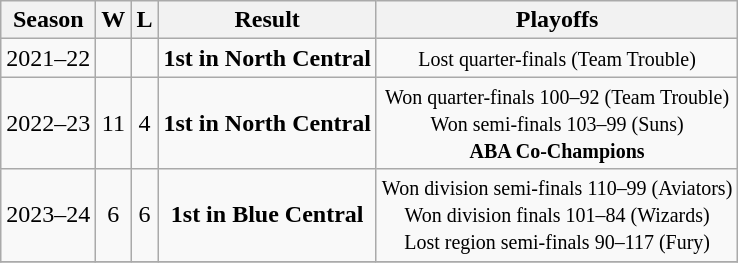<table class="wikitable" style="text-align:center">
<tr>
<th>Season</th>
<th>W</th>
<th>L</th>
<th>Result</th>
<th>Playoffs</th>
</tr>
<tr>
<td>2021–22</td>
<td></td>
<td></td>
<td><strong>1st in North Central</strong></td>
<td><small>Lost quarter-finals (Team Trouble)</small></td>
</tr>
<tr>
<td>2022–23</td>
<td>11</td>
<td>4</td>
<td><strong>1st in North Central</strong></td>
<td><small>Won quarter-finals 100–92 (Team Trouble)<br>Won semi-finals 103–99 (Suns)<br><strong>ABA Co-Champions</strong></small></td>
</tr>
<tr>
<td>2023–24</td>
<td>6</td>
<td>6</td>
<td><strong>1st in Blue Central</strong></td>
<td><small>Won division semi-finals 110–99 (Aviators)<br>Won division finals 101–84 (Wizards)<br>Lost region semi-finals 90–117 (Fury)</small></td>
</tr>
<tr>
</tr>
</table>
